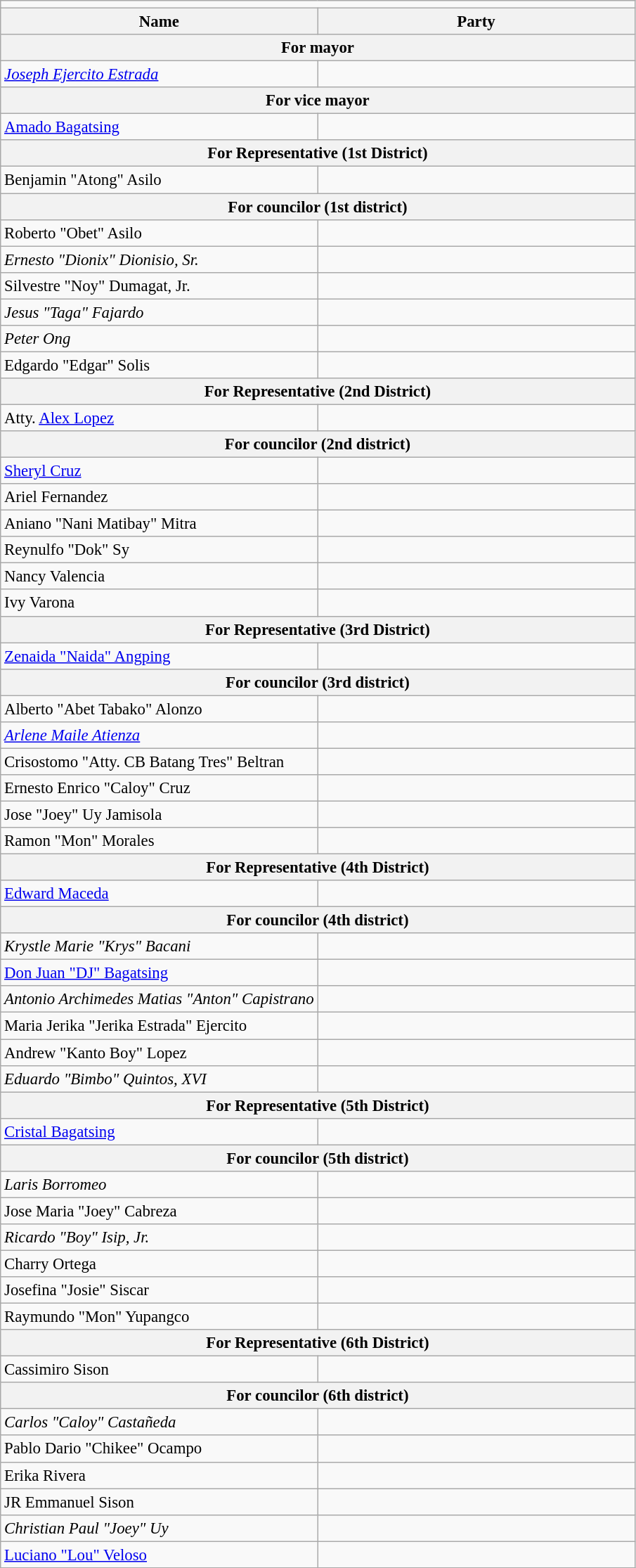<table class=wikitable style="font-size:95%">
<tr>
<td colspan=4 bgcolor=></td>
</tr>
<tr>
<th width=50%>Name</th>
<th colspan=2>Party</th>
</tr>
<tr>
<th colspan=3>For mayor</th>
</tr>
<tr>
<td><em><a href='#'>Joseph Ejercito Estrada</a></em></td>
<td></td>
</tr>
<tr>
<th colspan=3>For vice mayor</th>
</tr>
<tr>
<td><a href='#'>Amado Bagatsing</a></td>
<td></td>
</tr>
<tr>
<th colspan="5">For Representative (1st District)</th>
</tr>
<tr>
<td>Benjamin "Atong" Asilo</td>
<td></td>
</tr>
<tr>
<th colspan=3>For councilor (1st district)</th>
</tr>
<tr>
<td>Roberto "Obet" Asilo</td>
<td></td>
</tr>
<tr>
<td><em>Ernesto "Dionix" Dionisio, Sr.</em></td>
<td></td>
</tr>
<tr>
<td>Silvestre "Noy" Dumagat, Jr.</td>
<td></td>
</tr>
<tr>
<td><em>Jesus "Taga" Fajardo</em></td>
<td></td>
</tr>
<tr>
<td><em>Peter Ong</em></td>
<td></td>
</tr>
<tr>
<td>Edgardo "Edgar" Solis</td>
<td></td>
</tr>
<tr>
<th colspan="5">For Representative (2nd District)</th>
</tr>
<tr>
<td>Atty. <a href='#'>Alex Lopez</a></td>
<td></td>
</tr>
<tr>
<th colspan=3>For councilor (2nd district)</th>
</tr>
<tr>
<td><a href='#'>Sheryl Cruz</a></td>
<td></td>
</tr>
<tr>
<td>Ariel Fernandez</td>
<td></td>
</tr>
<tr>
<td>Aniano "Nani Matibay" Mitra</td>
<td></td>
</tr>
<tr>
<td>Reynulfo "Dok" Sy</td>
<td></td>
</tr>
<tr>
<td>Nancy Valencia</td>
<td></td>
</tr>
<tr>
<td>Ivy Varona</td>
<td></td>
</tr>
<tr>
<th colspan="5">For Representative (3rd District)</th>
</tr>
<tr>
<td><a href='#'>Zenaida "Naida" Angping</a></td>
<td></td>
</tr>
<tr>
<th colspan=3>For councilor (3rd district)</th>
</tr>
<tr>
<td>Alberto "Abet Tabako" Alonzo</td>
<td></td>
</tr>
<tr>
<td><em><a href='#'>Arlene Maile Atienza</a></em></td>
<td></td>
</tr>
<tr>
<td>Crisostomo "Atty. CB Batang Tres" Beltran</td>
<td></td>
</tr>
<tr>
<td>Ernesto Enrico "Caloy" Cruz</td>
<td></td>
</tr>
<tr>
<td>Jose "Joey" Uy Jamisola</td>
<td></td>
</tr>
<tr>
<td>Ramon "Mon" Morales</td>
<td></td>
</tr>
<tr>
<th colspan="5">For Representative (4th District)</th>
</tr>
<tr>
<td><a href='#'>Edward Maceda</a></td>
<td></td>
</tr>
<tr>
<th colspan=3>For councilor (4th district)</th>
</tr>
<tr>
<td><em>Krystle Marie "Krys" Bacani</em></td>
<td></td>
</tr>
<tr>
<td><a href='#'>Don Juan "DJ" Bagatsing</a></td>
<td></td>
</tr>
<tr>
<td><em>Antonio Archimedes Matias "Anton" Capistrano</em></td>
<td></td>
</tr>
<tr>
<td>Maria Jerika "Jerika Estrada" Ejercito</td>
<td></td>
</tr>
<tr>
<td>Andrew "Kanto Boy" Lopez</td>
<td></td>
</tr>
<tr>
<td><em>Eduardo "Bimbo" Quintos, XVI</em></td>
<td></td>
</tr>
<tr>
<th colspan="5">For Representative (5th District)</th>
</tr>
<tr>
<td><a href='#'>Cristal Bagatsing</a></td>
<td></td>
</tr>
<tr>
<th colspan=3>For councilor (5th district)</th>
</tr>
<tr>
<td><em>Laris Borromeo</em></td>
<td></td>
</tr>
<tr>
<td>Jose Maria "Joey" Cabreza</td>
<td></td>
</tr>
<tr>
<td><em>Ricardo "Boy" Isip, Jr.</em></td>
<td></td>
</tr>
<tr>
<td>Charry Ortega</td>
<td></td>
</tr>
<tr>
<td>Josefina "Josie" Siscar</td>
<td></td>
</tr>
<tr>
<td>Raymundo "Mon" Yupangco</td>
<td></td>
</tr>
<tr>
<th colspan="5">For Representative (6th District)</th>
</tr>
<tr>
<td>Cassimiro Sison</td>
<td></td>
</tr>
<tr>
<th colspan=3>For councilor (6th district)</th>
</tr>
<tr>
<td><em>Carlos "Caloy" Castañeda</em></td>
<td></td>
</tr>
<tr>
<td>Pablo Dario "Chikee" Ocampo</td>
<td></td>
</tr>
<tr>
<td>Erika Rivera</td>
<td></td>
</tr>
<tr>
<td>JR Emmanuel Sison</td>
<td></td>
</tr>
<tr>
<td><em>Christian Paul "Joey" Uy</em></td>
<td></td>
</tr>
<tr>
<td><a href='#'>Luciano "Lou" Veloso</a></td>
<td></td>
</tr>
</table>
